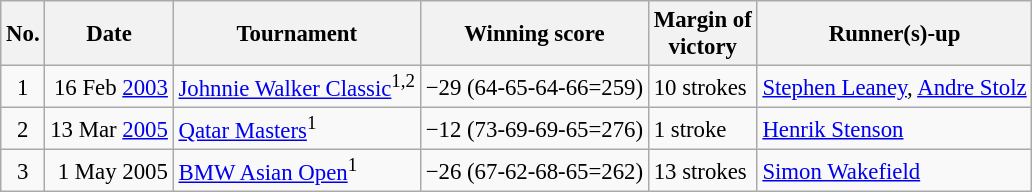<table class="wikitable" style="font-size:95%;">
<tr>
<th>No.</th>
<th>Date</th>
<th>Tournament</th>
<th>Winning score</th>
<th>Margin of<br>victory</th>
<th>Runner(s)-up</th>
</tr>
<tr>
<td align=center>1</td>
<td align=right>16 Feb <a href='#'>2003</a></td>
<td><a href='#'>Johnnie Walker Classic</a><sup>1,2</sup></td>
<td>−29 (64-65-64-66=259)</td>
<td>10 strokes</td>
<td> <a href='#'>Stephen Leaney</a>,  <a href='#'>Andre Stolz</a></td>
</tr>
<tr>
<td align=center>2</td>
<td align=right>13 Mar <a href='#'>2005</a></td>
<td><a href='#'>Qatar Masters</a><sup>1</sup></td>
<td>−12 (73-69-69-65=276)</td>
<td>1 stroke</td>
<td> <a href='#'>Henrik Stenson</a></td>
</tr>
<tr>
<td align=center>3</td>
<td align=right>1 May 2005</td>
<td><a href='#'>BMW Asian Open</a><sup>1</sup></td>
<td>−26 (67-62-68-65=262)</td>
<td>13 strokes</td>
<td> <a href='#'>Simon Wakefield</a></td>
</tr>
</table>
